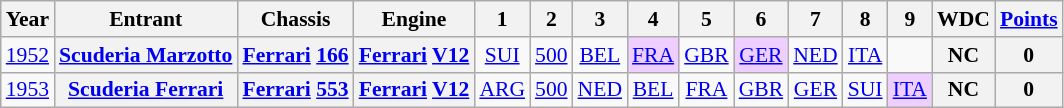<table class="wikitable" style="text-align:center; font-size:90%">
<tr>
<th>Year</th>
<th>Entrant</th>
<th>Chassis</th>
<th>Engine</th>
<th>1</th>
<th>2</th>
<th>3</th>
<th>4</th>
<th>5</th>
<th>6</th>
<th>7</th>
<th>8</th>
<th>9</th>
<th>WDC</th>
<th><a href='#'>Points</a></th>
</tr>
<tr>
<td><a href='#'>1952</a></td>
<th><a href='#'>Scuderia Marzotto</a></th>
<th><a href='#'>Ferrari</a> <a href='#'>166</a></th>
<th><a href='#'>Ferrari</a> <a href='#'>V12</a></th>
<td><a href='#'>SUI</a></td>
<td><a href='#'>500</a></td>
<td><a href='#'>BEL</a></td>
<td style="background:#EFCFFF;"><a href='#'>FRA</a><br></td>
<td><a href='#'>GBR</a></td>
<td style="background:#EFCFFF;"><a href='#'>GER</a><br></td>
<td><a href='#'>NED</a></td>
<td><a href='#'>ITA</a></td>
<td></td>
<th>NC</th>
<th>0</th>
</tr>
<tr>
<td><a href='#'>1953</a></td>
<th><a href='#'>Scuderia Ferrari</a></th>
<th><a href='#'>Ferrari</a> <a href='#'>553</a></th>
<th><a href='#'>Ferrari</a> <a href='#'>V12</a></th>
<td><a href='#'>ARG</a></td>
<td><a href='#'>500</a></td>
<td><a href='#'>NED</a></td>
<td><a href='#'>BEL</a></td>
<td><a href='#'>FRA</a></td>
<td><a href='#'>GBR</a></td>
<td><a href='#'>GER</a></td>
<td><a href='#'>SUI</a></td>
<td style="background:#EFCFFF;"><a href='#'>ITA</a><br></td>
<th>NC</th>
<th>0</th>
</tr>
</table>
